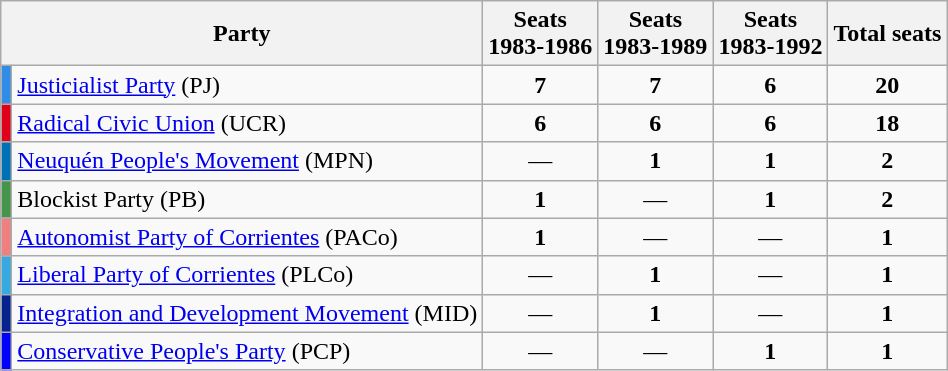<table class="wikitable" style="text-align:center;">
<tr>
<th colspan=2>Party</th>
<th>Seats<br>1983-1986</th>
<th>Seats<br>1983-1989</th>
<th>Seats<br>1983-1992</th>
<th>Total seats</th>
</tr>
<tr>
<td bgcolor=#318CE7></td>
<td align=left><a href='#'>Justicialist Party</a> (PJ)</td>
<td><strong>7</strong></td>
<td><strong>7</strong></td>
<td><strong>6</strong></td>
<td><strong>20</strong></td>
</tr>
<tr>
<td bgcolor=#E10019></td>
<td align=left><a href='#'>Radical Civic Union</a> (UCR)</td>
<td><strong>6</strong></td>
<td><strong>6</strong></td>
<td><strong>6</strong></td>
<td><strong>18</strong></td>
</tr>
<tr>
<td bgcolor=#0070B8></td>
<td align=left><a href='#'>Neuquén People's Movement</a> (MPN)</td>
<td>—</td>
<td><strong>1</strong></td>
<td><strong>1</strong></td>
<td><strong>2</strong></td>
</tr>
<tr>
<td bgcolor=#44944A></td>
<td align=left>Blockist Party (PB)</td>
<td><strong>1</strong></td>
<td>—</td>
<td><strong>1</strong></td>
<td><strong>2</strong></td>
</tr>
<tr>
<td bgcolor=#F08080></td>
<td align=left><a href='#'>Autonomist Party of Corrientes</a> (PACo)</td>
<td><strong>1</strong></td>
<td>—</td>
<td>—</td>
<td><strong>1</strong></td>
</tr>
<tr>
<td bgcolor=#35AAE0></td>
<td align=left><a href='#'>Liberal Party of Corrientes</a> (PLCo)</td>
<td>—</td>
<td><strong>1</strong></td>
<td>—</td>
<td><strong>1</strong></td>
</tr>
<tr>
<td bgcolor=#05238F></td>
<td align=left><a href='#'>Integration and Development Movement</a> (MID)</td>
<td>—</td>
<td><strong>1</strong></td>
<td>—</td>
<td><strong>1</strong></td>
</tr>
<tr>
<td bgcolor=blue></td>
<td align=left><a href='#'>Conservative People's Party</a> (PCP)</td>
<td>—</td>
<td>—</td>
<td><strong>1</strong></td>
<td><strong>1</strong></td>
</tr>
</table>
